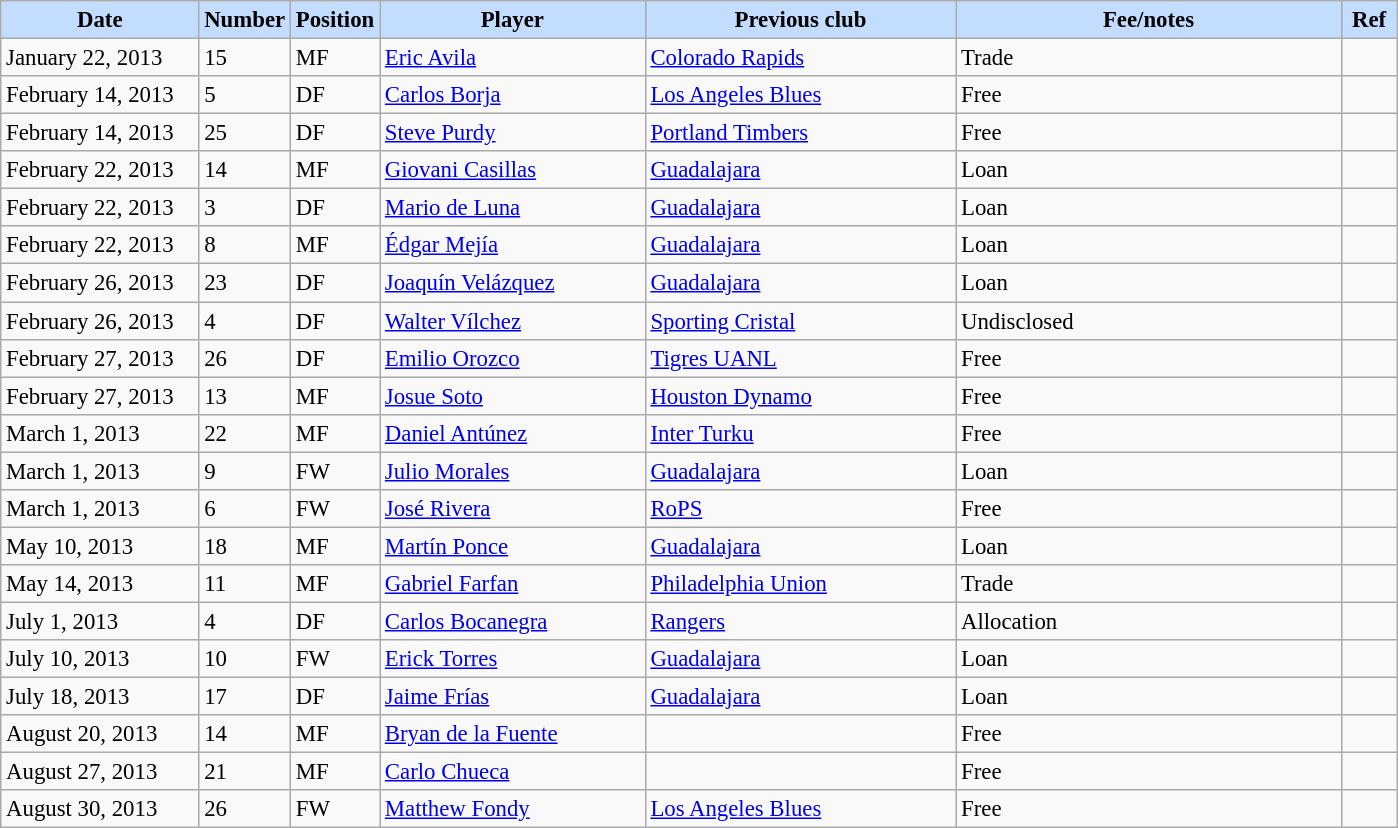<table class="wikitable" style="text-align:left; font-size:95%;">
<tr>
<th style="background:#c2ddff; width:125px;">Date</th>
<th style="background:#c2ddff; width:50px;">Number</th>
<th style="background:#c2ddff; width:50px;">Position</th>
<th style="background:#c2ddff; width:170px;">Player</th>
<th style="background:#c2ddff; width:200px;">Previous club</th>
<th style="background:#c2ddff; width:250px;">Fee/notes</th>
<th style="background:#c2ddff; width:30px;">Ref</th>
</tr>
<tr>
<td>January 22, 2013</td>
<td>15</td>
<td>MF</td>
<td> <a href='#'>Eric Avila</a></td>
<td><a href='#'>Colorado Rapids</a></td>
<td>Trade</td>
<td></td>
</tr>
<tr>
<td>February 14, 2013</td>
<td>5</td>
<td>DF</td>
<td> <a href='#'>Carlos Borja</a></td>
<td><a href='#'>Los Angeles Blues</a></td>
<td>Free</td>
<td></td>
</tr>
<tr>
<td>February 14, 2013</td>
<td>25</td>
<td>DF</td>
<td> <a href='#'>Steve Purdy</a></td>
<td><a href='#'>Portland Timbers</a></td>
<td>Free</td>
<td></td>
</tr>
<tr>
<td>February 22, 2013</td>
<td>14</td>
<td>MF</td>
<td> <a href='#'>Giovani Casillas</a></td>
<td> <a href='#'>Guadalajara</a></td>
<td>Loan</td>
<td></td>
</tr>
<tr>
<td>February 22, 2013</td>
<td>3</td>
<td>DF</td>
<td> <a href='#'>Mario de Luna</a></td>
<td> <a href='#'>Guadalajara</a></td>
<td>Loan</td>
<td></td>
</tr>
<tr>
<td>February 22, 2013</td>
<td>8</td>
<td>MF</td>
<td> <a href='#'>Édgar Mejía</a></td>
<td> <a href='#'>Guadalajara</a></td>
<td>Loan</td>
<td></td>
</tr>
<tr>
<td>February 26, 2013</td>
<td>23</td>
<td>DF</td>
<td> <a href='#'>Joaquín Velázquez</a></td>
<td> <a href='#'>Guadalajara</a></td>
<td>Loan</td>
<td></td>
</tr>
<tr>
<td>February 26, 2013</td>
<td>4</td>
<td>DF</td>
<td> <a href='#'>Walter Vílchez</a></td>
<td> <a href='#'>Sporting Cristal</a></td>
<td>Undisclosed</td>
<td></td>
</tr>
<tr>
<td>February 27, 2013</td>
<td>26</td>
<td>DF</td>
<td> <a href='#'>Emilio Orozco</a></td>
<td> <a href='#'>Tigres UANL</a></td>
<td>Free</td>
<td></td>
</tr>
<tr>
<td>February 27, 2013</td>
<td>13</td>
<td>MF</td>
<td> <a href='#'>Josue Soto</a></td>
<td><a href='#'>Houston Dynamo</a></td>
<td>Free</td>
<td></td>
</tr>
<tr>
<td>March 1, 2013</td>
<td>22</td>
<td>MF</td>
<td> <a href='#'>Daniel Antúnez</a></td>
<td> <a href='#'>Inter Turku</a></td>
<td>Free</td>
<td></td>
</tr>
<tr>
<td>March 1, 2013</td>
<td>9</td>
<td>FW</td>
<td> <a href='#'>Julio Morales</a></td>
<td> <a href='#'>Guadalajara</a></td>
<td>Loan</td>
<td></td>
</tr>
<tr>
<td>March 1, 2013</td>
<td>6</td>
<td>FW</td>
<td> <a href='#'>José Rivera</a></td>
<td> <a href='#'>RoPS</a></td>
<td>Free</td>
<td></td>
</tr>
<tr>
<td>May 10, 2013</td>
<td>18</td>
<td>MF</td>
<td> <a href='#'>Martín Ponce</a></td>
<td> <a href='#'>Guadalajara</a></td>
<td>Loan</td>
<td></td>
</tr>
<tr>
<td>May 14, 2013</td>
<td>11</td>
<td>MF</td>
<td> <a href='#'>Gabriel Farfan</a></td>
<td><a href='#'>Philadelphia Union</a></td>
<td>Trade</td>
<td></td>
</tr>
<tr>
<td>July 1, 2013</td>
<td>4</td>
<td>DF</td>
<td> <a href='#'>Carlos Bocanegra</a></td>
<td> <a href='#'>Rangers</a></td>
<td>Allocation</td>
<td></td>
</tr>
<tr>
<td>July 10, 2013</td>
<td>10</td>
<td>FW</td>
<td> <a href='#'>Erick Torres</a></td>
<td> <a href='#'>Guadalajara</a></td>
<td>Loan</td>
<td></td>
</tr>
<tr>
<td>July 18, 2013</td>
<td>17</td>
<td>DF</td>
<td> <a href='#'>Jaime Frías</a></td>
<td> <a href='#'>Guadalajara</a></td>
<td>Loan</td>
<td></td>
</tr>
<tr>
<td>August 20, 2013</td>
<td>14</td>
<td>MF</td>
<td> <a href='#'>Bryan de la Fuente</a></td>
<td></td>
<td>Free</td>
<td></td>
</tr>
<tr>
<td>August 27, 2013</td>
<td>21</td>
<td>MF</td>
<td> <a href='#'>Carlo Chueca</a></td>
<td></td>
<td>Free</td>
<td></td>
</tr>
<tr>
<td>August 30, 2013</td>
<td>26</td>
<td>FW</td>
<td> <a href='#'>Matthew Fondy</a></td>
<td><a href='#'>Los Angeles Blues</a></td>
<td>Free</td>
<td></td>
</tr>
</table>
